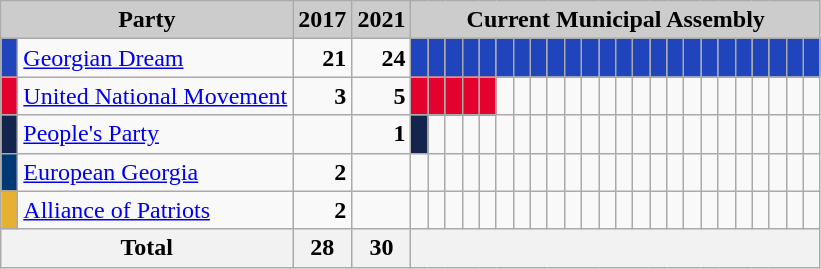<table class="wikitable">
<tr>
<th colspan="2" style="background:#ccc">Party</th>
<th style="background:#ccc">2017</th>
<th style="background:#ccc">2021</th>
<th colspan="33" style="background:#ccc">Current Municipal Assembly</th>
</tr>
<tr>
<td style="background-color: #2044BC  "> </td>
<td><a href='#'>Georgian Dream</a></td>
<td style="text-align: right"><strong>21</strong></td>
<td style="text-align: right"><strong>24</strong></td>
<td style="background-color: #2044BC "></td>
<td style="background-color: #2044BC "> </td>
<td style="background-color: #2044BC "> </td>
<td style="background-color: #2044BC "> </td>
<td style="background-color: #2044BC "> </td>
<td style="background-color: #2044BC "> </td>
<td style="background-color: #2044BC "> </td>
<td style="background-color: #2044BC "> </td>
<td style="background-color: #2044BC "> </td>
<td style="background-color: #2044BC "> </td>
<td style="background-color: #2044BC "> </td>
<td style="background-color: #2044BC "> </td>
<td style="background-color: #2044BC "> </td>
<td style="background-color: #2044BC "> </td>
<td style="background-color: #2044BC "> </td>
<td style="background-color: #2044BC "> </td>
<td style="background-color: #2044BC "> </td>
<td style="background-color: #2044BC "> </td>
<td style="background-color: #2044BC "> </td>
<td style="background-color: #2044BC "> </td>
<td style="background-color: #2044BC "> </td>
<td style="background-color: #2044BC "> </td>
<td style="background-color: #2044BC "> </td>
<td style="background-color: #2044BC "> </td>
</tr>
<tr>
<td style="background-color: #e4012e  "> </td>
<td><a href='#'>United National Movement</a></td>
<td style="text-align: right"><strong>3</strong></td>
<td style="text-align: right"><strong>5</strong></td>
<td style="background-color: #e4012e "> </td>
<td style="background-color: #e4012e "> </td>
<td style="background-color: #e4012e "> </td>
<td style="background-color: #e4012e "> </td>
<td style="background-color: #e4012e "> </td>
<td></td>
<td></td>
<td></td>
<td></td>
<td></td>
<td></td>
<td></td>
<td></td>
<td></td>
<td></td>
<td></td>
<td></td>
<td></td>
<td></td>
<td></td>
<td></td>
<td></td>
<td></td>
<td></td>
</tr>
<tr>
<td style="background-color: #13254d  "> </td>
<td><a href='#'>People's Party</a></td>
<td></td>
<td style="text-align: right"><strong>1</strong></td>
<td style="background-color: #13254d "> </td>
<td></td>
<td></td>
<td></td>
<td></td>
<td></td>
<td></td>
<td></td>
<td></td>
<td></td>
<td></td>
<td></td>
<td></td>
<td></td>
<td></td>
<td></td>
<td></td>
<td></td>
<td></td>
<td></td>
<td></td>
<td></td>
<td></td>
<td></td>
</tr>
<tr>
<td style="background-color: #003876 "> </td>
<td><a href='#'>European Georgia</a></td>
<td style="text-align: right"><strong>2</strong></td>
<td></td>
<td></td>
<td></td>
<td></td>
<td></td>
<td></td>
<td></td>
<td></td>
<td></td>
<td></td>
<td></td>
<td></td>
<td></td>
<td></td>
<td></td>
<td></td>
<td></td>
<td></td>
<td></td>
<td></td>
<td></td>
<td></td>
<td></td>
<td></td>
<td></td>
</tr>
<tr>
<td style="background-color: #e7b031 "> </td>
<td><a href='#'>Alliance of Patriots</a></td>
<td style="text-align: right"><strong>2</strong></td>
<td></td>
<td></td>
<td></td>
<td></td>
<td></td>
<td></td>
<td></td>
<td></td>
<td></td>
<td></td>
<td></td>
<td></td>
<td></td>
<td></td>
<td></td>
<td></td>
<td></td>
<td></td>
<td></td>
<td></td>
<td></td>
<td></td>
<td></td>
<td></td>
<td></td>
</tr>
<tr>
<th colspan="2">Total</th>
<th align="right">28</th>
<th align="right">30</th>
<th colspan="33"> </th>
</tr>
</table>
